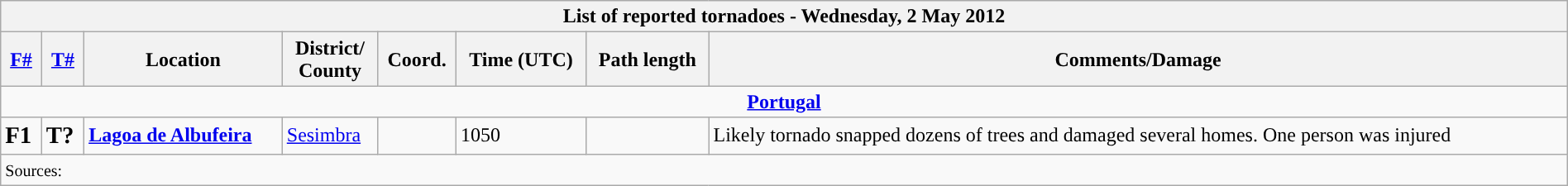<table class="wikitable collapsible" width="100%">
<tr>
<th colspan="8">List of reported tornadoes - Wednesday, 2 May 2012</th>
</tr>
<tr>
<th><a href='#'>F#</a></th>
<th><a href='#'>T#</a></th>
<th>Location</th>
<th>District/<br>County</th>
<th>Coord.</th>
<th>Time (UTC)</th>
<th>Path length</th>
<th>Comments/Damage</th>
</tr>
<tr>
<td colspan="8" align=center><strong><a href='#'>Portugal</a></strong></td>
</tr>
<tr>
<td><big><strong>F1</strong></big></td>
<td><big><strong>T?</strong></big></td>
<td><strong><a href='#'>Lagoa de Albufeira</a></strong></td>
<td><a href='#'>Sesimbra</a></td>
<td></td>
<td>1050</td>
<td></td>
<td>Likely tornado snapped dozens of trees and damaged several homes. One person was injured</td>
</tr>
<tr>
<td colspan="8"><small>Sources:  </small></td>
</tr>
</table>
